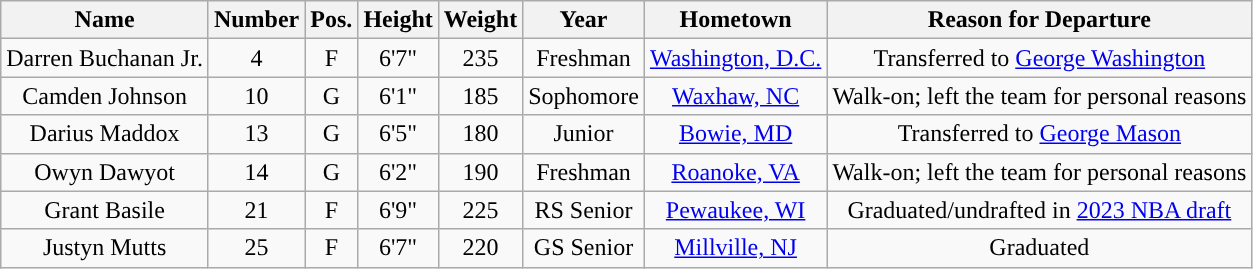<table class="wikitable sortable" style="text-align:center;">
<tr align=center>
<th>Name</th>
<th>Number</th>
<th>Pos.</th>
<th>Height</th>
<th>Weight</th>
<th>Year</th>
<th>Hometown</th>
<th>Reason for Departure</th>
</tr>
<tr>
<td>Darren Buchanan Jr.</td>
<td>4</td>
<td>F</td>
<td>6'7"</td>
<td>235</td>
<td>Freshman</td>
<td><a href='#'>Washington, D.C.</a></td>
<td>Transferred to <a href='#'>George Washington</a></td>
</tr>
<tr>
<td>Camden Johnson</td>
<td>10</td>
<td>G</td>
<td>6'1"</td>
<td>185</td>
<td>Sophomore</td>
<td><a href='#'>Waxhaw, NC</a></td>
<td>Walk-on; left the team for personal reasons</td>
</tr>
<tr>
<td>Darius Maddox</td>
<td>13</td>
<td>G</td>
<td>6'5"</td>
<td>180</td>
<td>Junior</td>
<td><a href='#'>Bowie, MD</a></td>
<td>Transferred to <a href='#'>George Mason</a></td>
</tr>
<tr>
<td>Owyn Dawyot</td>
<td>14</td>
<td>G</td>
<td>6'2"</td>
<td>190</td>
<td>Freshman</td>
<td><a href='#'>Roanoke, VA</a></td>
<td>Walk-on; left the team for personal reasons</td>
</tr>
<tr>
<td>Grant Basile</td>
<td>21</td>
<td>F</td>
<td>6'9"</td>
<td>225</td>
<td>RS Senior</td>
<td><a href='#'>Pewaukee, WI</a></td>
<td>Graduated/undrafted in <a href='#'>2023 NBA draft</a></td>
</tr>
<tr>
<td>Justyn Mutts</td>
<td>25</td>
<td>F</td>
<td>6'7"</td>
<td>220</td>
<td>GS Senior</td>
<td><a href='#'>Millville, NJ</a></td>
<td>Graduated</td>
</tr>
</table>
